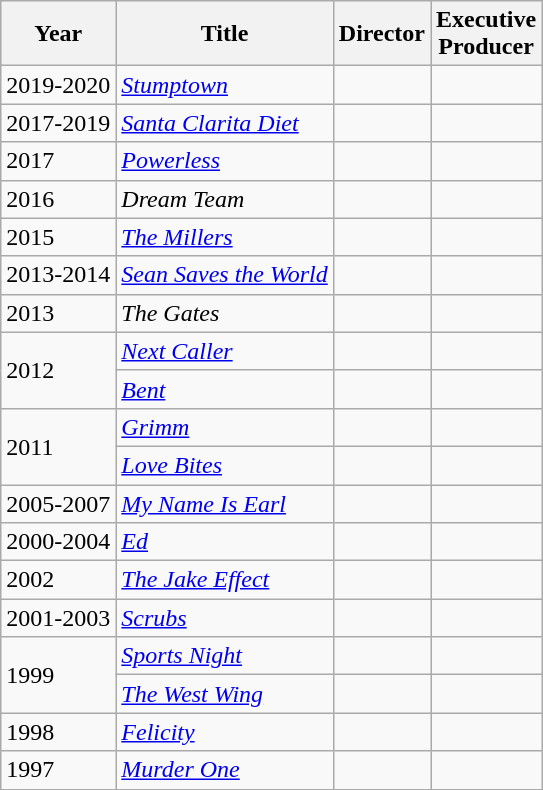<table class="wikitable">
<tr>
<th>Year</th>
<th>Title</th>
<th>Director</th>
<th>Executive<br>Producer</th>
</tr>
<tr>
<td>2019-2020</td>
<td><em><a href='#'>Stumptown</a></em></td>
<td></td>
<td></td>
</tr>
<tr>
<td>2017-2019</td>
<td><em><a href='#'>Santa Clarita Diet</a></em></td>
<td></td>
<td></td>
</tr>
<tr>
<td>2017</td>
<td><em><a href='#'>Powerless</a></em></td>
<td></td>
<td></td>
</tr>
<tr>
<td>2016</td>
<td><em>Dream Team</em></td>
<td></td>
<td></td>
</tr>
<tr>
<td>2015</td>
<td><em><a href='#'>The Millers</a></em></td>
<td></td>
<td></td>
</tr>
<tr>
<td>2013-2014</td>
<td><em><a href='#'>Sean Saves the World</a></em></td>
<td></td>
<td></td>
</tr>
<tr>
<td>2013</td>
<td><em>The Gates</em></td>
<td></td>
<td></td>
</tr>
<tr>
<td rowspan=2>2012</td>
<td><em><a href='#'>Next Caller</a></em></td>
<td></td>
<td></td>
</tr>
<tr>
<td><em><a href='#'>Bent</a></em></td>
<td></td>
<td></td>
</tr>
<tr>
<td rowspan=2>2011</td>
<td><em><a href='#'>Grimm</a></em></td>
<td></td>
<td></td>
</tr>
<tr>
<td><em><a href='#'>Love Bites</a></em></td>
<td></td>
<td></td>
</tr>
<tr>
<td>2005-2007</td>
<td><em><a href='#'>My Name Is Earl</a></em></td>
<td></td>
<td></td>
</tr>
<tr>
<td>2000-2004</td>
<td><em><a href='#'>Ed</a></em></td>
<td></td>
<td></td>
</tr>
<tr>
<td>2002</td>
<td><em><a href='#'>The Jake Effect</a></em></td>
<td></td>
<td></td>
</tr>
<tr>
<td>2001-2003</td>
<td><em><a href='#'>Scrubs</a></em></td>
<td></td>
<td></td>
</tr>
<tr>
<td rowspan=2>1999</td>
<td><em><a href='#'>Sports Night</a></em></td>
<td></td>
<td></td>
</tr>
<tr>
<td><em><a href='#'>The West Wing</a></em></td>
<td></td>
<td></td>
</tr>
<tr>
<td>1998</td>
<td><em><a href='#'>Felicity</a></em></td>
<td></td>
<td></td>
</tr>
<tr>
<td>1997</td>
<td><em><a href='#'>Murder One</a></em></td>
<td></td>
<td></td>
</tr>
</table>
